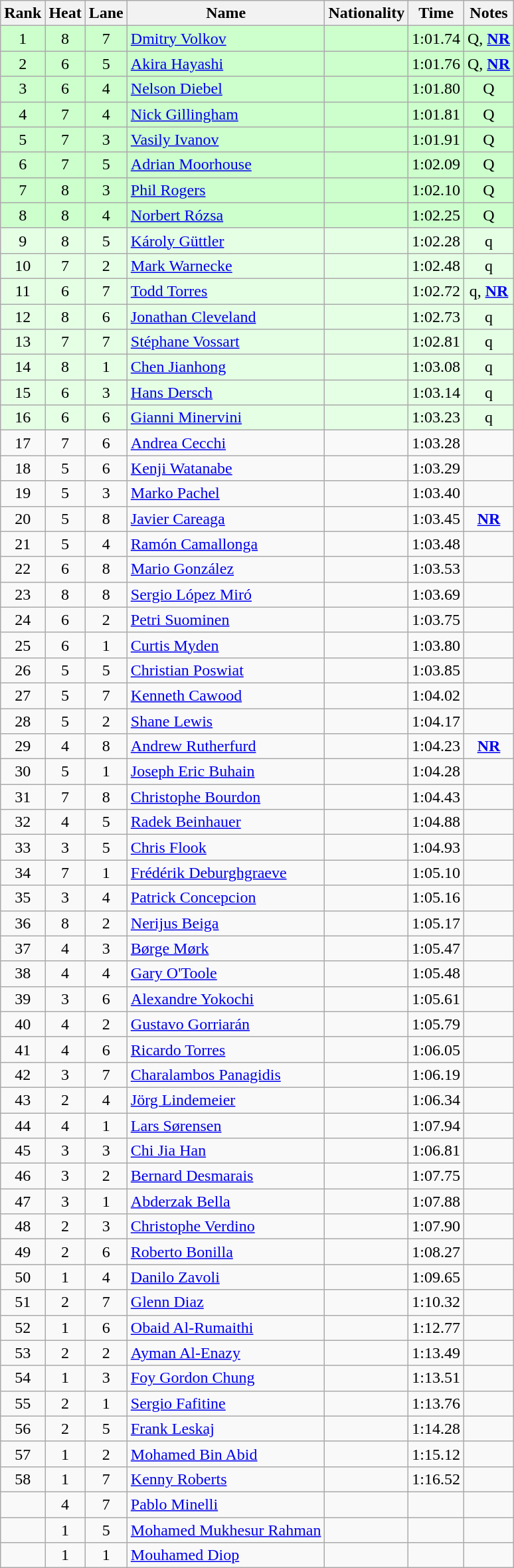<table class="wikitable sortable" style="text-align:center">
<tr>
<th>Rank</th>
<th>Heat</th>
<th>Lane</th>
<th>Name</th>
<th>Nationality</th>
<th>Time</th>
<th>Notes</th>
</tr>
<tr bgcolor=#cfc>
<td>1</td>
<td>8</td>
<td>7</td>
<td align=left><a href='#'>Dmitry Volkov</a></td>
<td align=left></td>
<td>1:01.74</td>
<td>Q, <strong><a href='#'>NR</a></strong></td>
</tr>
<tr bgcolor=#cfc>
<td>2</td>
<td>6</td>
<td>5</td>
<td align=left><a href='#'>Akira Hayashi</a></td>
<td align=left></td>
<td>1:01.76</td>
<td>Q, <strong><a href='#'>NR</a></strong></td>
</tr>
<tr bgcolor=#cfc>
<td>3</td>
<td>6</td>
<td>4</td>
<td align=left><a href='#'>Nelson Diebel</a></td>
<td align=left></td>
<td>1:01.80</td>
<td>Q</td>
</tr>
<tr bgcolor=#cfc>
<td>4</td>
<td>7</td>
<td>4</td>
<td align=left><a href='#'>Nick Gillingham</a></td>
<td align=left></td>
<td>1:01.81</td>
<td>Q</td>
</tr>
<tr bgcolor=#cfc>
<td>5</td>
<td>7</td>
<td>3</td>
<td align=left><a href='#'>Vasily Ivanov</a></td>
<td align=left></td>
<td>1:01.91</td>
<td>Q</td>
</tr>
<tr bgcolor=#cfc>
<td>6</td>
<td>7</td>
<td>5</td>
<td align=left><a href='#'>Adrian Moorhouse</a></td>
<td align=left></td>
<td>1:02.09</td>
<td>Q</td>
</tr>
<tr bgcolor=#cfc>
<td>7</td>
<td>8</td>
<td>3</td>
<td align=left><a href='#'>Phil Rogers</a></td>
<td align=left></td>
<td>1:02.10</td>
<td>Q</td>
</tr>
<tr bgcolor=#cfc>
<td>8</td>
<td>8</td>
<td>4</td>
<td align=left><a href='#'>Norbert Rózsa</a></td>
<td align=left></td>
<td>1:02.25</td>
<td>Q</td>
</tr>
<tr bgcolor=e5ffe5>
<td>9</td>
<td>8</td>
<td>5</td>
<td align=left><a href='#'>Károly Güttler</a></td>
<td align=left></td>
<td>1:02.28</td>
<td>q</td>
</tr>
<tr bgcolor=e5ffe5>
<td>10</td>
<td>7</td>
<td>2</td>
<td align=left><a href='#'>Mark Warnecke</a></td>
<td align=left></td>
<td>1:02.48</td>
<td>q</td>
</tr>
<tr bgcolor=e5ffe5>
<td>11</td>
<td>6</td>
<td>7</td>
<td align=left><a href='#'>Todd Torres</a></td>
<td align=left></td>
<td>1:02.72</td>
<td>q, <strong><a href='#'>NR</a></strong></td>
</tr>
<tr bgcolor=e5ffe5>
<td>12</td>
<td>8</td>
<td>6</td>
<td align=left><a href='#'>Jonathan Cleveland</a></td>
<td align=left></td>
<td>1:02.73</td>
<td>q</td>
</tr>
<tr bgcolor=e5ffe5>
<td>13</td>
<td>7</td>
<td>7</td>
<td align=left><a href='#'>Stéphane Vossart</a></td>
<td align=left></td>
<td>1:02.81</td>
<td>q</td>
</tr>
<tr bgcolor=e5ffe5>
<td>14</td>
<td>8</td>
<td>1</td>
<td align=left><a href='#'>Chen Jianhong</a></td>
<td align=left></td>
<td>1:03.08</td>
<td>q</td>
</tr>
<tr bgcolor=e5ffe5>
<td>15</td>
<td>6</td>
<td>3</td>
<td align=left><a href='#'>Hans Dersch</a></td>
<td align=left></td>
<td>1:03.14</td>
<td>q</td>
</tr>
<tr bgcolor=e5ffe5>
<td>16</td>
<td>6</td>
<td>6</td>
<td align=left><a href='#'>Gianni Minervini</a></td>
<td align=left></td>
<td>1:03.23</td>
<td>q</td>
</tr>
<tr>
<td>17</td>
<td>7</td>
<td>6</td>
<td align=left><a href='#'>Andrea Cecchi</a></td>
<td align=left></td>
<td>1:03.28</td>
<td></td>
</tr>
<tr>
<td>18</td>
<td>5</td>
<td>6</td>
<td align=left><a href='#'>Kenji Watanabe</a></td>
<td align=left></td>
<td>1:03.29</td>
<td></td>
</tr>
<tr>
<td>19</td>
<td>5</td>
<td>3</td>
<td align=left><a href='#'>Marko Pachel</a></td>
<td align=left></td>
<td>1:03.40</td>
<td></td>
</tr>
<tr>
<td>20</td>
<td>5</td>
<td>8</td>
<td align=left><a href='#'>Javier Careaga</a></td>
<td align=left></td>
<td>1:03.45</td>
<td><strong><a href='#'>NR</a></strong></td>
</tr>
<tr>
<td>21</td>
<td>5</td>
<td>4</td>
<td align=left><a href='#'>Ramón Camallonga</a></td>
<td align=left></td>
<td>1:03.48</td>
<td></td>
</tr>
<tr>
<td>22</td>
<td>6</td>
<td>8</td>
<td align=left><a href='#'>Mario González</a></td>
<td align=left></td>
<td>1:03.53</td>
<td></td>
</tr>
<tr>
<td>23</td>
<td>8</td>
<td>8</td>
<td align=left><a href='#'>Sergio López Miró</a></td>
<td align=left></td>
<td>1:03.69</td>
<td></td>
</tr>
<tr>
<td>24</td>
<td>6</td>
<td>2</td>
<td align=left><a href='#'>Petri Suominen</a></td>
<td align=left></td>
<td>1:03.75</td>
<td></td>
</tr>
<tr>
<td>25</td>
<td>6</td>
<td>1</td>
<td align=left><a href='#'>Curtis Myden</a></td>
<td align=left></td>
<td>1:03.80</td>
<td></td>
</tr>
<tr>
<td>26</td>
<td>5</td>
<td>5</td>
<td align=left><a href='#'>Christian Poswiat</a></td>
<td align=left></td>
<td>1:03.85</td>
<td></td>
</tr>
<tr>
<td>27</td>
<td>5</td>
<td>7</td>
<td align=left><a href='#'>Kenneth Cawood</a></td>
<td align=left></td>
<td>1:04.02</td>
<td></td>
</tr>
<tr>
<td>28</td>
<td>5</td>
<td>2</td>
<td align=left><a href='#'>Shane Lewis</a></td>
<td align=left></td>
<td>1:04.17</td>
<td></td>
</tr>
<tr>
<td>29</td>
<td>4</td>
<td>8</td>
<td align=left><a href='#'>Andrew Rutherfurd</a></td>
<td align=left></td>
<td>1:04.23</td>
<td><strong><a href='#'>NR</a></strong></td>
</tr>
<tr>
<td>30</td>
<td>5</td>
<td>1</td>
<td align=left><a href='#'>Joseph Eric Buhain</a></td>
<td align=left></td>
<td>1:04.28</td>
<td></td>
</tr>
<tr>
<td>31</td>
<td>7</td>
<td>8</td>
<td align=left><a href='#'>Christophe Bourdon</a></td>
<td align=left></td>
<td>1:04.43</td>
<td></td>
</tr>
<tr>
<td>32</td>
<td>4</td>
<td>5</td>
<td align=left><a href='#'>Radek Beinhauer</a></td>
<td align=left></td>
<td>1:04.88</td>
<td></td>
</tr>
<tr>
<td>33</td>
<td>3</td>
<td>5</td>
<td align=left><a href='#'>Chris Flook</a></td>
<td align=left></td>
<td>1:04.93</td>
<td></td>
</tr>
<tr>
<td>34</td>
<td>7</td>
<td>1</td>
<td align=left><a href='#'>Frédérik Deburghgraeve</a></td>
<td align=left></td>
<td>1:05.10</td>
<td></td>
</tr>
<tr>
<td>35</td>
<td>3</td>
<td>4</td>
<td align=left><a href='#'>Patrick Concepcion</a></td>
<td align=left></td>
<td>1:05.16</td>
<td></td>
</tr>
<tr>
<td>36</td>
<td>8</td>
<td>2</td>
<td align=left><a href='#'>Nerijus Beiga</a></td>
<td align=left></td>
<td>1:05.17</td>
<td></td>
</tr>
<tr>
<td>37</td>
<td>4</td>
<td>3</td>
<td align=left><a href='#'>Børge Mørk</a></td>
<td align=left></td>
<td>1:05.47</td>
<td></td>
</tr>
<tr>
<td>38</td>
<td>4</td>
<td>4</td>
<td align=left><a href='#'>Gary O'Toole</a></td>
<td align=left></td>
<td>1:05.48</td>
<td></td>
</tr>
<tr>
<td>39</td>
<td>3</td>
<td>6</td>
<td align=left><a href='#'>Alexandre Yokochi</a></td>
<td align=left></td>
<td>1:05.61</td>
<td></td>
</tr>
<tr>
<td>40</td>
<td>4</td>
<td>2</td>
<td align=left><a href='#'>Gustavo Gorriarán</a></td>
<td align=left></td>
<td>1:05.79</td>
<td></td>
</tr>
<tr>
<td>41</td>
<td>4</td>
<td>6</td>
<td align=left><a href='#'>Ricardo Torres</a></td>
<td align=left></td>
<td>1:06.05</td>
<td></td>
</tr>
<tr>
<td>42</td>
<td>3</td>
<td>7</td>
<td align=left><a href='#'>Charalambos Panagidis</a></td>
<td align=left></td>
<td>1:06.19</td>
<td></td>
</tr>
<tr>
<td>43</td>
<td>2</td>
<td>4</td>
<td align=left><a href='#'>Jörg Lindemeier</a></td>
<td align=left></td>
<td>1:06.34</td>
<td></td>
</tr>
<tr>
<td>44</td>
<td>4</td>
<td>1</td>
<td align=left><a href='#'>Lars Sørensen</a></td>
<td align=left></td>
<td>1:07.94</td>
<td></td>
</tr>
<tr>
<td>45</td>
<td>3</td>
<td>3</td>
<td align=left><a href='#'>Chi Jia Han</a></td>
<td align=left></td>
<td>1:06.81</td>
<td></td>
</tr>
<tr>
<td>46</td>
<td>3</td>
<td>2</td>
<td align=left><a href='#'>Bernard Desmarais</a></td>
<td align=left></td>
<td>1:07.75</td>
<td></td>
</tr>
<tr>
<td>47</td>
<td>3</td>
<td>1</td>
<td align=left><a href='#'>Abderzak Bella</a></td>
<td align=left></td>
<td>1:07.88</td>
<td></td>
</tr>
<tr>
<td>48</td>
<td>2</td>
<td>3</td>
<td align=left><a href='#'>Christophe Verdino</a></td>
<td align=left></td>
<td>1:07.90</td>
<td></td>
</tr>
<tr>
<td>49</td>
<td>2</td>
<td>6</td>
<td align=left><a href='#'>Roberto Bonilla</a></td>
<td align=left></td>
<td>1:08.27</td>
<td></td>
</tr>
<tr>
<td>50</td>
<td>1</td>
<td>4</td>
<td align=left><a href='#'>Danilo Zavoli</a></td>
<td align=left></td>
<td>1:09.65</td>
<td></td>
</tr>
<tr>
<td>51</td>
<td>2</td>
<td>7</td>
<td align=left><a href='#'>Glenn Diaz</a></td>
<td align=left></td>
<td>1:10.32</td>
<td></td>
</tr>
<tr>
<td>52</td>
<td>1</td>
<td>6</td>
<td align=left><a href='#'>Obaid Al-Rumaithi</a></td>
<td align=left></td>
<td>1:12.77</td>
<td></td>
</tr>
<tr>
<td>53</td>
<td>2</td>
<td>2</td>
<td align=left><a href='#'>Ayman Al-Enazy</a></td>
<td align=left></td>
<td>1:13.49</td>
<td></td>
</tr>
<tr>
<td>54</td>
<td>1</td>
<td>3</td>
<td align=left><a href='#'>Foy Gordon Chung</a></td>
<td align=left></td>
<td>1:13.51</td>
<td></td>
</tr>
<tr>
<td>55</td>
<td>2</td>
<td>1</td>
<td align=left><a href='#'>Sergio Fafitine</a></td>
<td align=left></td>
<td>1:13.76</td>
<td></td>
</tr>
<tr>
<td>56</td>
<td>2</td>
<td>5</td>
<td align=left><a href='#'>Frank Leskaj</a></td>
<td align=left></td>
<td>1:14.28</td>
<td></td>
</tr>
<tr>
<td>57</td>
<td>1</td>
<td>2</td>
<td align=left><a href='#'>Mohamed Bin Abid</a></td>
<td align=left></td>
<td>1:15.12</td>
<td></td>
</tr>
<tr>
<td>58</td>
<td>1</td>
<td>7</td>
<td align=left><a href='#'>Kenny Roberts</a></td>
<td align=left></td>
<td>1:16.52</td>
<td></td>
</tr>
<tr>
<td></td>
<td>4</td>
<td>7</td>
<td align=left><a href='#'>Pablo Minelli</a></td>
<td align=left></td>
<td></td>
<td></td>
</tr>
<tr>
<td></td>
<td>1</td>
<td>5</td>
<td align=left><a href='#'>Mohamed Mukhesur Rahman</a></td>
<td align=left></td>
<td></td>
<td></td>
</tr>
<tr>
<td></td>
<td>1</td>
<td>1</td>
<td align=left><a href='#'>Mouhamed Diop</a></td>
<td align=left></td>
<td></td>
<td></td>
</tr>
</table>
